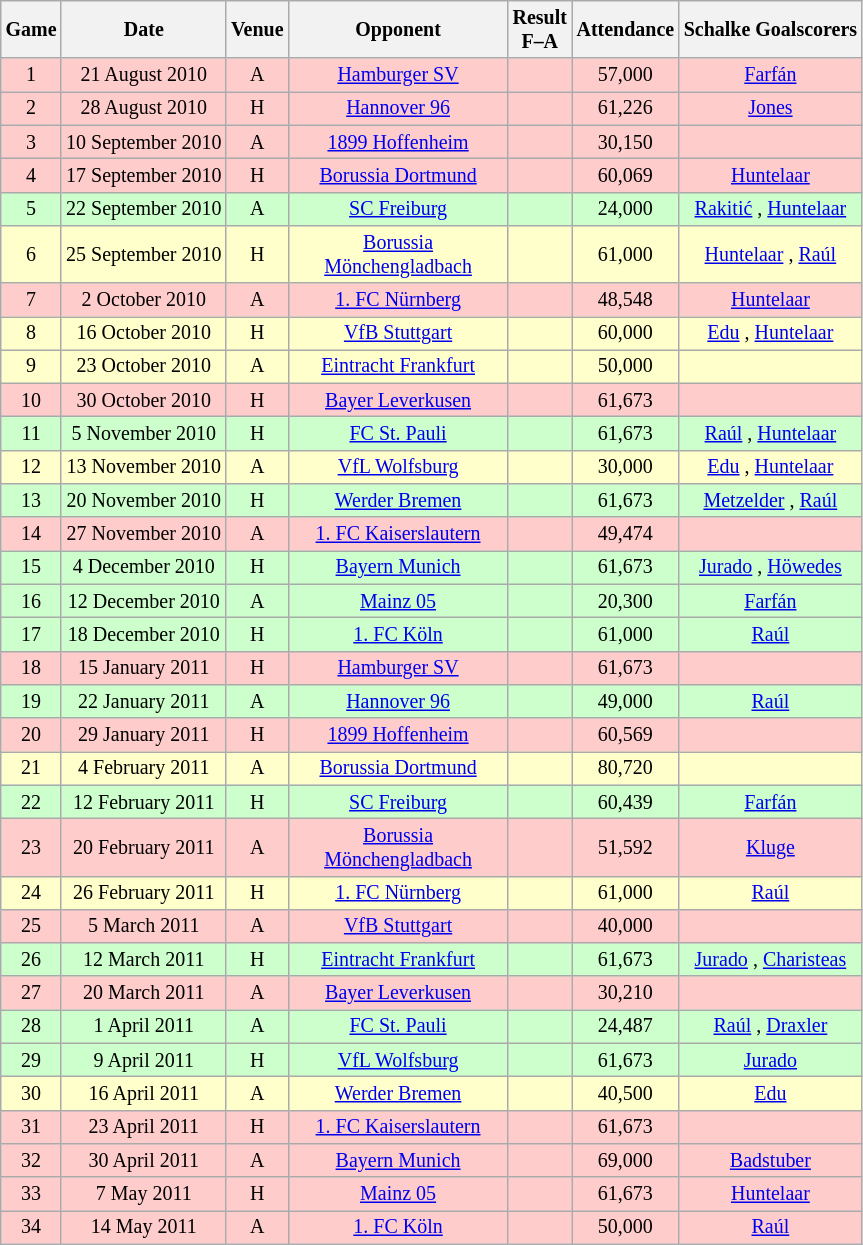<table class="wikitable" style="text-align:center; font-size:smaller;">
<tr>
<th>Game</th>
<th>Date</th>
<th>Venue</th>
<th style="width:140px;">Opponent</th>
<th>Result<br>F–A</th>
<th>Attendance</th>
<th>Schalke Goalscorers</th>
</tr>
<tr style="background:#fcc;">
<td>1</td>
<td>21 August 2010</td>
<td>A</td>
<td><a href='#'>Hamburger SV</a></td>
<td></td>
<td>57,000</td>
<td><a href='#'>Farfán</a> </td>
</tr>
<tr style="background:#fcc;">
<td>2</td>
<td>28 August 2010</td>
<td>H</td>
<td><a href='#'>Hannover 96</a></td>
<td></td>
<td>61,226</td>
<td><a href='#'>Jones</a> </td>
</tr>
<tr style="background:#fcc;">
<td>3</td>
<td>10 September 2010</td>
<td>A</td>
<td><a href='#'>1899 Hoffenheim</a></td>
<td></td>
<td>30,150</td>
<td></td>
</tr>
<tr style="background:#fcc;">
<td>4</td>
<td>17 September 2010</td>
<td>H</td>
<td><a href='#'>Borussia Dortmund</a></td>
<td></td>
<td>60,069</td>
<td><a href='#'>Huntelaar</a> </td>
</tr>
<tr style="background:#cfc;">
<td>5</td>
<td>22 September 2010</td>
<td>A</td>
<td><a href='#'>SC Freiburg</a></td>
<td></td>
<td>24,000</td>
<td><a href='#'>Rakitić</a> , <a href='#'>Huntelaar</a> </td>
</tr>
<tr style="background:#ffc;">
<td>6</td>
<td>25 September 2010</td>
<td>H</td>
<td><a href='#'>Borussia Mönchengladbach</a></td>
<td></td>
<td>61,000</td>
<td><a href='#'>Huntelaar</a> , <a href='#'>Raúl</a> </td>
</tr>
<tr style="background:#fcc;">
<td>7</td>
<td>2 October 2010</td>
<td>A</td>
<td><a href='#'>1. FC Nürnberg</a></td>
<td></td>
<td>48,548</td>
<td><a href='#'>Huntelaar</a> </td>
</tr>
<tr style="background:#ffc;">
<td>8</td>
<td>16 October 2010</td>
<td>H</td>
<td><a href='#'>VfB Stuttgart</a></td>
<td></td>
<td>60,000</td>
<td><a href='#'>Edu</a> , <a href='#'>Huntelaar</a> </td>
</tr>
<tr style="background:#ffc;">
<td>9</td>
<td>23 October 2010</td>
<td>A</td>
<td><a href='#'>Eintracht Frankfurt</a></td>
<td></td>
<td>50,000</td>
<td></td>
</tr>
<tr style="background:#fcc;">
<td>10</td>
<td>30 October 2010</td>
<td>H</td>
<td><a href='#'>Bayer Leverkusen</a></td>
<td></td>
<td>61,673</td>
<td></td>
</tr>
<tr style="background:#cfc;">
<td>11</td>
<td>5 November 2010</td>
<td>H</td>
<td><a href='#'>FC St. Pauli</a></td>
<td></td>
<td>61,673</td>
<td><a href='#'>Raúl</a> , <a href='#'>Huntelaar</a> </td>
</tr>
<tr style="background:#ffc;">
<td>12</td>
<td>13 November 2010</td>
<td>A</td>
<td><a href='#'>VfL Wolfsburg</a></td>
<td></td>
<td>30,000</td>
<td><a href='#'>Edu</a> , <a href='#'>Huntelaar</a> </td>
</tr>
<tr style="background:#cfc;">
<td>13</td>
<td>20 November 2010</td>
<td>H</td>
<td><a href='#'>Werder Bremen</a></td>
<td></td>
<td>61,673</td>
<td><a href='#'>Metzelder</a> , <a href='#'>Raúl</a> </td>
</tr>
<tr style="background:#fcc;">
<td>14</td>
<td>27 November 2010</td>
<td>A</td>
<td><a href='#'>1. FC Kaiserslautern</a></td>
<td></td>
<td>49,474</td>
<td></td>
</tr>
<tr style="background:#cfc;">
<td>15</td>
<td>4 December 2010</td>
<td>H</td>
<td><a href='#'>Bayern Munich</a></td>
<td></td>
<td>61,673</td>
<td><a href='#'>Jurado</a> , <a href='#'>Höwedes</a> </td>
</tr>
<tr style="background:#cfc;">
<td>16</td>
<td>12 December 2010</td>
<td>A</td>
<td><a href='#'>Mainz 05</a></td>
<td></td>
<td>20,300</td>
<td><a href='#'>Farfán</a> </td>
</tr>
<tr style="background:#cfc;">
<td>17</td>
<td>18 December 2010</td>
<td>H</td>
<td><a href='#'>1. FC Köln</a></td>
<td></td>
<td>61,000</td>
<td><a href='#'>Raúl</a> </td>
</tr>
<tr style="background:#fcc;">
<td>18</td>
<td>15 January 2011</td>
<td>H</td>
<td><a href='#'>Hamburger SV</a></td>
<td></td>
<td>61,673</td>
<td></td>
</tr>
<tr style="background:#cfc;">
<td>19</td>
<td>22 January 2011</td>
<td>A</td>
<td><a href='#'>Hannover 96</a></td>
<td></td>
<td>49,000</td>
<td><a href='#'>Raúl</a> </td>
</tr>
<tr style="background:#fcc;">
<td>20</td>
<td>29 January 2011</td>
<td>H</td>
<td><a href='#'>1899 Hoffenheim</a></td>
<td></td>
<td>60,569</td>
<td></td>
</tr>
<tr style="background:#ffc;">
<td>21</td>
<td>4 February 2011</td>
<td>A</td>
<td><a href='#'>Borussia Dortmund</a></td>
<td></td>
<td>80,720</td>
<td></td>
</tr>
<tr style="background:#cfc;">
<td>22</td>
<td>12 February 2011</td>
<td>H</td>
<td><a href='#'>SC Freiburg</a></td>
<td></td>
<td>60,439</td>
<td><a href='#'>Farfán</a> </td>
</tr>
<tr style="background:#fcc;">
<td>23</td>
<td>20 February 2011</td>
<td>A</td>
<td><a href='#'>Borussia Mönchengladbach</a></td>
<td></td>
<td>51,592</td>
<td><a href='#'>Kluge</a> </td>
</tr>
<tr style="background:#ffc;">
<td>24</td>
<td>26 February 2011</td>
<td>H</td>
<td><a href='#'>1. FC Nürnberg</a></td>
<td></td>
<td>61,000</td>
<td><a href='#'>Raúl</a> </td>
</tr>
<tr style="background:#fcc;">
<td>25</td>
<td>5 March 2011</td>
<td>A</td>
<td><a href='#'>VfB Stuttgart</a></td>
<td></td>
<td>40,000</td>
<td></td>
</tr>
<tr style="background:#cfc;">
<td>26</td>
<td>12 March 2011</td>
<td>H</td>
<td><a href='#'>Eintracht Frankfurt</a></td>
<td></td>
<td>61,673</td>
<td><a href='#'>Jurado</a> , <a href='#'>Charisteas</a> </td>
</tr>
<tr style="background:#fcc;">
<td>27</td>
<td>20 March 2011</td>
<td>A</td>
<td><a href='#'>Bayer Leverkusen</a></td>
<td></td>
<td>30,210</td>
<td></td>
</tr>
<tr style="background:#cfc;">
<td>28</td>
<td>1 April 2011</td>
<td>A</td>
<td><a href='#'>FC St. Pauli</a></td>
<td></td>
<td>24,487</td>
<td><a href='#'>Raúl</a> , <a href='#'>Draxler</a> </td>
</tr>
<tr style="background:#cfc;">
<td>29</td>
<td>9 April 2011</td>
<td>H</td>
<td><a href='#'>VfL Wolfsburg</a></td>
<td></td>
<td>61,673</td>
<td><a href='#'>Jurado</a> </td>
</tr>
<tr style="background:#ffc;">
<td>30</td>
<td>16 April 2011</td>
<td>A</td>
<td><a href='#'>Werder Bremen</a></td>
<td></td>
<td>40,500</td>
<td><a href='#'>Edu</a> </td>
</tr>
<tr style="background:#fcc;">
<td>31</td>
<td>23 April 2011</td>
<td>H</td>
<td><a href='#'>1. FC Kaiserslautern</a></td>
<td></td>
<td>61,673</td>
<td></td>
</tr>
<tr style="background:#fcc;">
<td>32</td>
<td>30 April 2011</td>
<td>A</td>
<td><a href='#'>Bayern Munich</a></td>
<td></td>
<td>69,000</td>
<td><a href='#'>Badstuber</a> </td>
</tr>
<tr style="background:#fcc;">
<td>33</td>
<td>7 May 2011</td>
<td>H</td>
<td><a href='#'>Mainz 05</a></td>
<td></td>
<td>61,673</td>
<td><a href='#'>Huntelaar</a> </td>
</tr>
<tr style="background:#fcc;">
<td>34</td>
<td>14 May 2011</td>
<td>A</td>
<td><a href='#'>1. FC Köln</a></td>
<td></td>
<td>50,000</td>
<td><a href='#'>Raúl</a> </td>
</tr>
</table>
